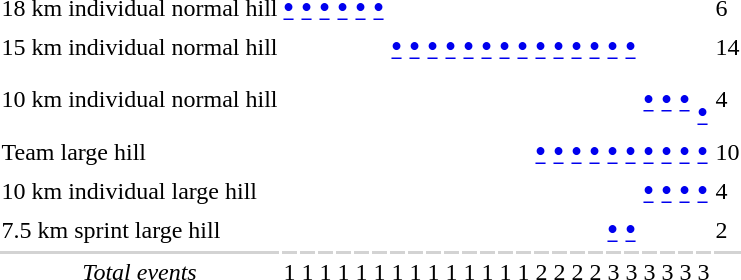<table>
<tr>
<td align=left>18 km individual normal hill</td>
<td><big><strong><a href='#'>•</a></strong></big></td>
<td><big><strong><a href='#'>•</a></strong></big></td>
<td><big><strong><a href='#'>•</a></strong></big></td>
<td><big><strong><a href='#'>•</a></strong></big></td>
<td><big><strong><a href='#'>•</a></strong></big></td>
<td><big><strong><a href='#'>•</a></strong></big></td>
<td></td>
<td></td>
<td></td>
<td></td>
<td></td>
<td></td>
<td></td>
<td></td>
<td></td>
<td></td>
<td></td>
<td></td>
<td></td>
<td></td>
<td></td>
<td></td>
<td></td>
<td></td>
<td>6</td>
</tr>
<tr>
<td align=left>15 km individual normal hill</td>
<td></td>
<td></td>
<td></td>
<td></td>
<td></td>
<td></td>
<td><big><strong><a href='#'>•</a></strong></big></td>
<td><big><strong><a href='#'>•</a></strong></big></td>
<td><big><strong><a href='#'>•</a></strong></big></td>
<td><big><strong><a href='#'>•</a></strong></big></td>
<td><big><strong><a href='#'>•</a></strong></big></td>
<td><big><strong><a href='#'>•</a></strong></big></td>
<td><big><strong><a href='#'>•</a></strong></big></td>
<td><big><strong><a href='#'>•</a></strong></big></td>
<td><big><strong><a href='#'>•</a></strong></big></td>
<td><big><strong><a href='#'>•</a></strong></big></td>
<td><big><strong><a href='#'>•</a></strong></big></td>
<td><big><strong><a href='#'>•</a></strong></big></td>
<td><big><strong><a href='#'>•</a></strong></big></td>
<td><big><strong><a href='#'>•</a></strong></big></td>
<td></td>
<td></td>
<td></td>
<td></td>
<td>14</td>
</tr>
<tr>
<td align=left>10 km individual normal hill</td>
<td></td>
<td></td>
<td></td>
<td></td>
<td></td>
<td></td>
<td></td>
<td></td>
<td></td>
<td></td>
<td></td>
<td></td>
<td></td>
<td></td>
<td></td>
<td></td>
<td></td>
<td></td>
<td></td>
<td></td>
<td><big><strong><a href='#'>•</a></strong></big></td>
<td><big><strong><a href='#'>•</a></strong></big></td>
<td><big><strong><a href='#'>•</a></strong></big></td>
<td><br><big><strong><a href='#'>•</a></strong></big></td>
<td>4</td>
</tr>
<tr>
<td align=left>Team large hill</td>
<td></td>
<td></td>
<td></td>
<td></td>
<td></td>
<td></td>
<td></td>
<td></td>
<td></td>
<td></td>
<td></td>
<td></td>
<td></td>
<td></td>
<td><big><strong><a href='#'>•</a></strong></big></td>
<td><big><strong><a href='#'>•</a></strong></big></td>
<td><big><strong><a href='#'>•</a></strong></big></td>
<td><big><strong><a href='#'>•</a></strong></big></td>
<td><big><strong><a href='#'>•</a></strong></big></td>
<td><big><strong><a href='#'>•</a></strong></big></td>
<td><big><strong><a href='#'>•</a></strong></big></td>
<td><big><strong><a href='#'>•</a></strong></big></td>
<td><big><strong><a href='#'>•</a></strong></big></td>
<td><big><strong><a href='#'>•</a></strong></big></td>
<td>10</td>
</tr>
<tr>
<td align=left>10 km individual large hill</td>
<td></td>
<td></td>
<td></td>
<td></td>
<td></td>
<td></td>
<td></td>
<td></td>
<td></td>
<td></td>
<td></td>
<td></td>
<td></td>
<td></td>
<td></td>
<td></td>
<td></td>
<td></td>
<td></td>
<td></td>
<td><big><strong><a href='#'>•</a></strong></big></td>
<td><big><strong><a href='#'>•</a></strong></big></td>
<td><big><strong><a href='#'>•</a></strong></big></td>
<td><big><strong><a href='#'>•</a></strong></big></td>
<td>4</td>
</tr>
<tr>
<td align=left>7.5 km sprint large hill</td>
<td></td>
<td></td>
<td></td>
<td></td>
<td></td>
<td></td>
<td></td>
<td></td>
<td></td>
<td></td>
<td></td>
<td></td>
<td></td>
<td></td>
<td></td>
<td></td>
<td></td>
<td></td>
<td><big><strong><a href='#'>•</a></strong></big></td>
<td><big><strong><a href='#'>•</a></strong></big></td>
<td></td>
<td></td>
<td></td>
<td></td>
<td>2</td>
</tr>
<tr bgcolor=lightgray>
<td></td>
<td></td>
<td></td>
<td></td>
<td></td>
<td></td>
<td></td>
<td></td>
<td></td>
<td></td>
<td></td>
<td></td>
<td></td>
<td></td>
<td></td>
<td></td>
<td></td>
<td></td>
<td></td>
<td></td>
<td></td>
<td></td>
<td></td>
<td></td>
<td></td>
<td></td>
</tr>
<tr align=center>
<td><em>Total events</em></td>
<td>1</td>
<td>1</td>
<td>1</td>
<td>1</td>
<td>1</td>
<td>1</td>
<td>1</td>
<td>1</td>
<td>1</td>
<td>1</td>
<td>1</td>
<td>1</td>
<td>1</td>
<td>1</td>
<td>2</td>
<td>2</td>
<td>2</td>
<td>2</td>
<td>3</td>
<td>3</td>
<td>3</td>
<td>3</td>
<td>3</td>
<td>3</td>
<td></td>
</tr>
</table>
